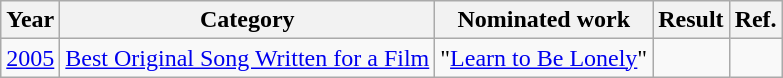<table class=wikitable>
<tr>
<th>Year</th>
<th>Category</th>
<th>Nominated work</th>
<th>Result</th>
<th>Ref.</th>
</tr>
<tr>
<td><a href='#'>2005</a></td>
<td><a href='#'>Best Original Song Written for a Film</a></td>
<td>"<a href='#'>Learn to Be Lonely</a>" </td>
<td></td>
<td style="text-align:center;"></td>
</tr>
</table>
